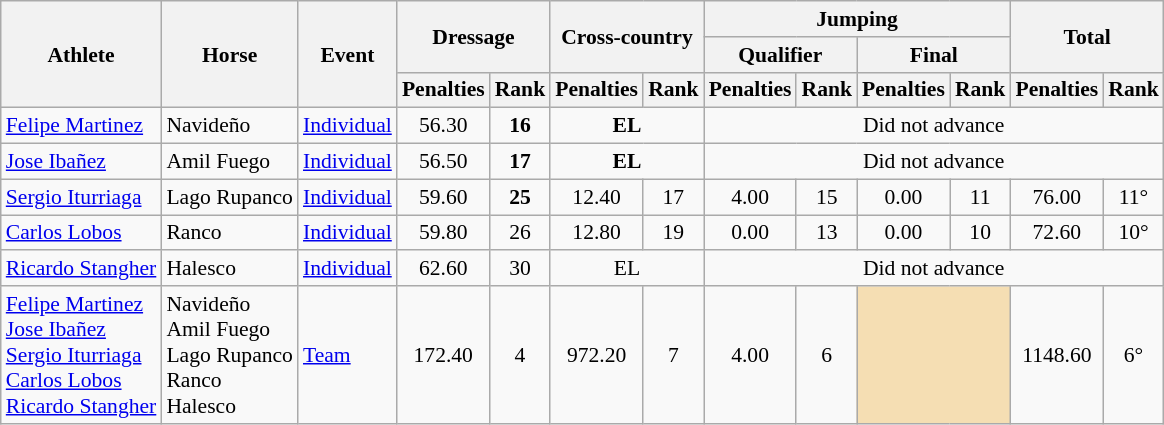<table class="wikitable" border="1" style="font-size:90%">
<tr>
<th rowspan=3>Athlete</th>
<th rowspan=3>Horse</th>
<th rowspan=3>Event</th>
<th colspan=2 rowspan=2>Dressage</th>
<th colspan=2 rowspan=2>Cross-country</th>
<th colspan=4>Jumping</th>
<th colspan=2 rowspan=2>Total</th>
</tr>
<tr>
<th colspan=2>Qualifier</th>
<th colspan=2>Final</th>
</tr>
<tr>
<th>Penalties</th>
<th>Rank</th>
<th>Penalties</th>
<th>Rank</th>
<th>Penalties</th>
<th>Rank</th>
<th>Penalties</th>
<th>Rank</th>
<th>Penalties</th>
<th>Rank</th>
</tr>
<tr>
<td><a href='#'>Felipe Martinez</a></td>
<td>Navideño</td>
<td><a href='#'>Individual</a></td>
<td align=center>56.30</td>
<td align=center><strong>16</strong></td>
<td align=center colspan=2><strong>EL</strong></td>
<td align=center colspan="8">Did not advance</td>
</tr>
<tr>
<td><a href='#'>Jose Ibañez</a></td>
<td>Amil Fuego</td>
<td><a href='#'>Individual</a></td>
<td align=center>56.50</td>
<td align=center><strong>17</strong></td>
<td align=center colspan=2><strong>EL</strong></td>
<td align=center colspan="8">Did not advance</td>
</tr>
<tr>
<td><a href='#'>Sergio Iturriaga</a></td>
<td>Lago Rupanco</td>
<td><a href='#'>Individual</a></td>
<td align=center>59.60</td>
<td align=center><strong>25<em></td>
<td align=center>12.40</td>
<td align=center></strong>17<strong></td>
<td align=center>4.00</td>
<td align=center></strong>15<strong></td>
<td align=center>0.00</td>
<td align=center></strong>11<strong></td>
<td align=center>76.00</td>
<td align=center></strong>11°<strong></td>
</tr>
<tr>
<td><a href='#'>Carlos Lobos</a></td>
<td>Ranco</td>
<td><a href='#'>Individual</a></td>
<td align=center>59.80</td>
<td align=center></strong>26<strong></td>
<td align=center>12.80</td>
<td align=center></strong>19<strong></td>
<td align=center>0.00</td>
<td align=center></strong>13<strong></td>
<td align=center>0.00</td>
<td align=center></strong>10<strong></td>
<td align=center>72.60</td>
<td align=center></strong>10°<strong></td>
</tr>
<tr>
<td><a href='#'>Ricardo Stangher</a></td>
<td>Halesco</td>
<td><a href='#'>Individual</a></td>
<td align=center>62.60</td>
<td align=center></strong>30<strong></td>
<td align=center colspan=2></strong>EL<strong></td>
<td align=center colspan="8">Did not advance</td>
</tr>
<tr>
<td><a href='#'>Felipe Martinez</a><br><a href='#'>Jose Ibañez</a><br><a href='#'>Sergio Iturriaga</a><br><a href='#'>Carlos Lobos</a><br><a href='#'>Ricardo Stangher</a></td>
<td>Navideño<br>Amil Fuego<br>Lago Rupanco<br>Ranco<br>Halesco</td>
<td><a href='#'>Team</a></td>
<td align=center>172.40</td>
<td align=center></strong>4<strong></td>
<td align=center>972.20</td>
<td align=center></strong>7<strong></td>
<td align=center>4.00</td>
<td align=center></strong>6<strong></td>
<td align=center colspan=2 bgcolor=wheat></td>
<td align=center>1148.60</td>
<td align=center></strong>6°<strong></td>
</tr>
</table>
